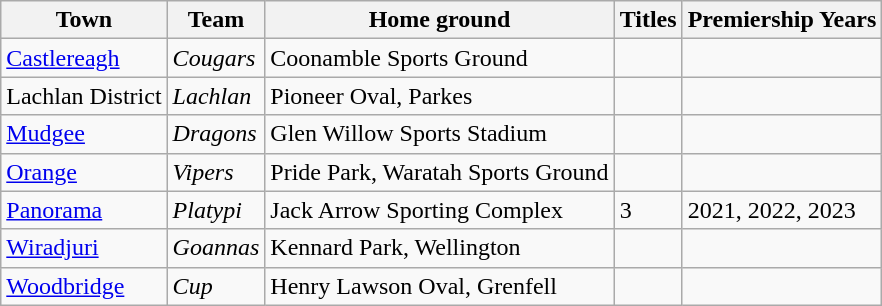<table class="wikitable sortable">
<tr>
<th width=>Town</th>
<th>Team</th>
<th width=>Home ground</th>
<th>Titles</th>
<th width=>Premiership Years</th>
</tr>
<tr>
<td> <a href='#'>Castlereagh</a></td>
<td><em>Cougars</em></td>
<td>Coonamble Sports Ground</td>
<td></td>
<td></td>
</tr>
<tr>
<td> Lachlan District</td>
<td><em>Lachlan</em></td>
<td>Pioneer Oval, Parkes</td>
<td></td>
<td></td>
</tr>
<tr>
<td> <a href='#'>Mudgee</a></td>
<td><em>Dragons</em></td>
<td>Glen Willow Sports Stadium</td>
<td></td>
<td></td>
</tr>
<tr>
<td> <a href='#'>Orange</a></td>
<td><em>Vipers</em></td>
<td>Pride Park, Waratah Sports Ground</td>
<td></td>
<td></td>
</tr>
<tr>
<td> <a href='#'>Panorama</a></td>
<td><em>Platypi</em></td>
<td>Jack Arrow Sporting Complex</td>
<td>3</td>
<td>2021, 2022, 2023</td>
</tr>
<tr>
<td><strong></strong> <a href='#'>Wiradjuri</a></td>
<td><em>Goannas</em></td>
<td>Kennard Park, Wellington</td>
<td></td>
<td></td>
</tr>
<tr>
<td> <a href='#'>Woodbridge</a></td>
<td><em>Cup</em></td>
<td>Henry Lawson Oval, Grenfell</td>
<td></td>
<td></td>
</tr>
</table>
